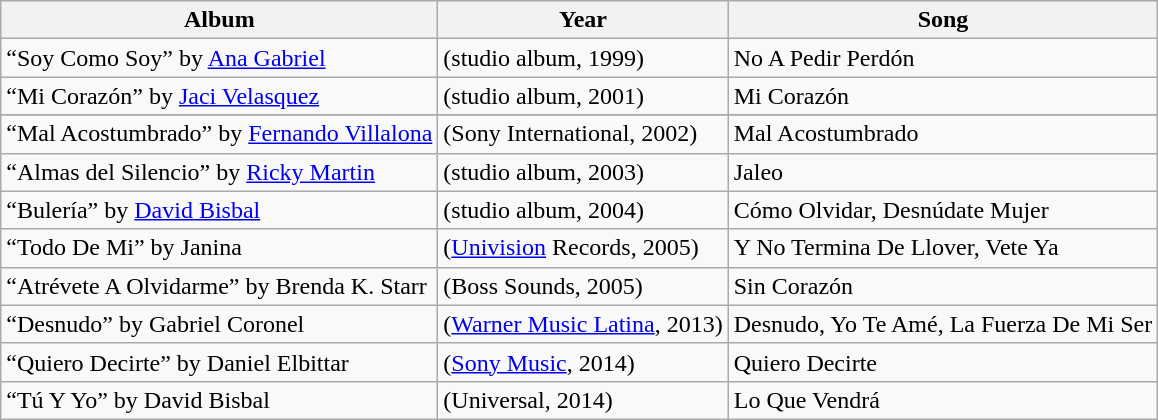<table class="wikitable">
<tr>
<th>Album</th>
<th>Year</th>
<th>Song</th>
</tr>
<tr>
<td>“Soy Como Soy” by <a href='#'>Ana Gabriel</a></td>
<td>(studio album, 1999)</td>
<td>No A Pedir Perdón</td>
</tr>
<tr>
<td>“Mi Corazón” by <a href='#'>Jaci Velasquez</a></td>
<td>(studio album, 2001)</td>
<td>Mi Corazón</td>
</tr>
<tr>
</tr>
<tr “Corazón Latino” by >
</tr>
<tr>
<td>“Mal Acostumbrado” by <a href='#'>Fernando Villalona</a></td>
<td>(Sony International, 2002)</td>
<td>Mal Acostumbrado</td>
</tr>
<tr>
<td>“Almas del Silencio” by <a href='#'>Ricky Martin</a></td>
<td>(studio album, 2003)</td>
<td>Jaleo </td>
</tr>
<tr>
<td>“Bulería” by <a href='#'>David Bisbal</a></td>
<td>(studio album, 2004)</td>
<td>Cómo Olvidar, Desnúdate Mujer</td>
</tr>
<tr>
<td>“Todo De Mi” by Janina</td>
<td>(<a href='#'>Univision</a> Records, 2005)</td>
<td>Y No Termina De Llover, Vete Ya</td>
</tr>
<tr>
<td>“Atrévete A Olvidarme” by Brenda K. Starr</td>
<td>(Boss Sounds, 2005)</td>
<td>Sin Corazón</td>
</tr>
<tr>
<td>“Desnudo” by Gabriel Coronel</td>
<td>(<a href='#'>Warner Music Latina</a>, 2013)</td>
<td>Desnudo, Yo Te Amé, La Fuerza De Mi Ser</td>
</tr>
<tr>
<td>“Quiero Decirte” by Daniel Elbittar</td>
<td>(<a href='#'>Sony Music</a>, 2014)</td>
<td>Quiero Decirte</td>
</tr>
<tr>
<td>“Tú Y Yo” by David Bisbal</td>
<td>(Universal, 2014)</td>
<td>Lo Que Vendrá</td>
</tr>
</table>
